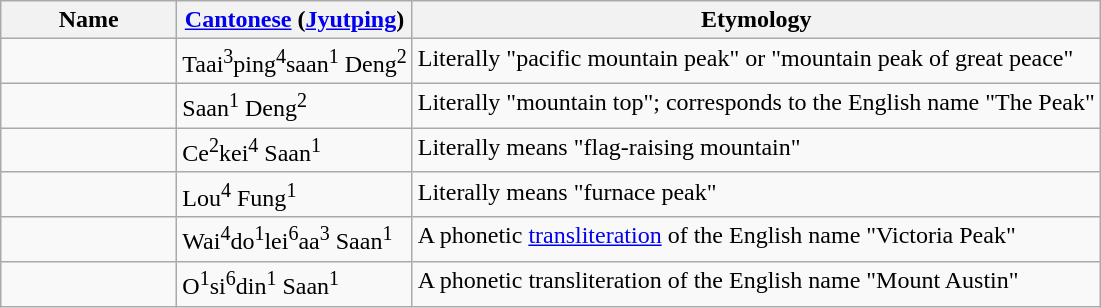<table class=wikitable>
<tr bgcolor=fcfcfc valign=top>
<th width=110>Name</th>
<th><a href='#'>Cantonese</a> (<a href='#'>Jyutping</a>)</th>
<th>Etymology</th>
</tr>
<tr valign=top>
<td></td>
<td>Taai<sup>3</sup>ping<sup>4</sup>saan<sup>1</sup> Deng<sup>2</sup></td>
<td>Literally "pacific mountain peak" or "mountain peak of great peace"</td>
</tr>
<tr valign=top>
<td></td>
<td>Saan<sup>1</sup> Deng<sup>2</sup></td>
<td>Literally "mountain top"; corresponds to the English name "The Peak"</td>
</tr>
<tr valign=top>
<td></td>
<td>Ce<sup>2</sup>kei<sup>4</sup> Saan<sup>1</sup></td>
<td>Literally means "flag-raising mountain"</td>
</tr>
<tr valign=top>
<td></td>
<td>Lou<sup>4</sup> Fung<sup>1</sup></td>
<td>Literally means "furnace peak"</td>
</tr>
<tr valign=top>
<td></td>
<td nowrap="nowrap">Wai<sup>4</sup>do<sup>1</sup>lei<sup>6</sup>aa<sup>3</sup> Saan<sup>1</sup></td>
<td>A phonetic <a href='#'>transliteration</a> of the English name "Victoria Peak"</td>
</tr>
<tr valign=top>
<td></td>
<td>O<sup>1</sup>si<sup>6</sup>din<sup>1</sup> Saan<sup>1</sup></td>
<td>A phonetic transliteration of the English name "Mount Austin"</td>
</tr>
</table>
